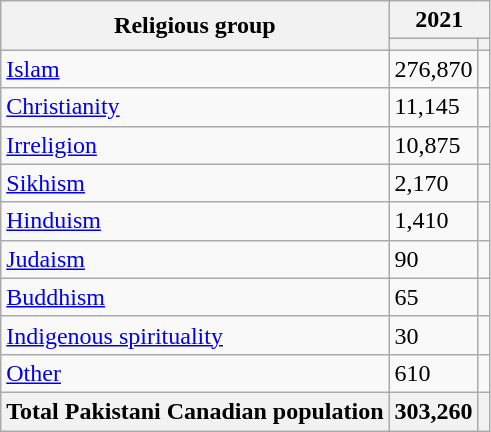<table class="wikitable sortable">
<tr>
<th rowspan="2">Religious group</th>
<th colspan="2">2021</th>
</tr>
<tr>
<th><a href='#'></a></th>
<th></th>
</tr>
<tr>
<td><a href='#'>Islam</a></td>
<td>276,870</td>
<td></td>
</tr>
<tr>
<td><a href='#'>Christianity</a></td>
<td>11,145</td>
<td></td>
</tr>
<tr>
<td><a href='#'>Irreligion</a></td>
<td>10,875</td>
<td></td>
</tr>
<tr>
<td><a href='#'>Sikhism</a></td>
<td>2,170</td>
<td></td>
</tr>
<tr>
<td><a href='#'>Hinduism</a></td>
<td>1,410</td>
<td></td>
</tr>
<tr>
<td><a href='#'>Judaism</a></td>
<td>90</td>
<td></td>
</tr>
<tr>
<td><a href='#'>Buddhism</a></td>
<td>65</td>
<td></td>
</tr>
<tr>
<td><a href='#'>Indigenous spirituality</a></td>
<td>30</td>
<td></td>
</tr>
<tr>
<td><a href='#'>Other</a></td>
<td>610</td>
<td></td>
</tr>
<tr>
<th>Total Pakistani Canadian population</th>
<th>303,260</th>
<th></th>
</tr>
</table>
